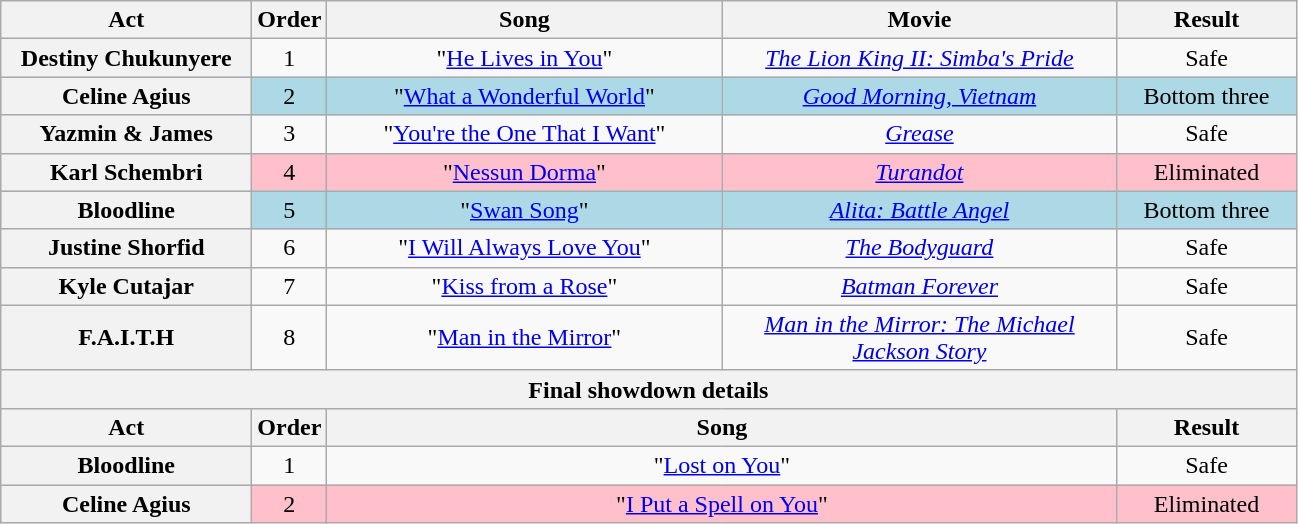<table class="wikitable plainrowheaders" style="text-align:center;">
<tr>
<th scope="col" style="width:10em;">Act</th>
<th scope="col">Order</th>
<th scope="col" style="width:16em;">Song</th>
<th scope="col" style="width:16em;">Movie</th>
<th scope="col" style="width:7em;">Result</th>
</tr>
<tr>
<th scope="row">Destiny Chukunyere</th>
<td>1</td>
<td>"<a href='#'>He Lives in You</a>"</td>
<td><em><a href='#'>The Lion King II: Simba's Pride</a></em></td>
<td>Safe</td>
</tr>
<tr style="background:lightblue;">
<th scope="row">Celine Agius</th>
<td>2</td>
<td>"<a href='#'>What a Wonderful World</a>"</td>
<td><em><a href='#'>Good Morning, Vietnam</a></em></td>
<td>Bottom three</td>
</tr>
<tr>
<th scope="row">Yazmin & James</th>
<td>3</td>
<td>"<a href='#'>You're the One That I Want</a>"</td>
<td><em><a href='#'>Grease</a></em></td>
<td>Safe</td>
</tr>
<tr style="background:pink;">
<th scope="row">Karl Schembri</th>
<td>4</td>
<td>"<a href='#'>Nessun Dorma</a>"</td>
<td><em><a href='#'>Turandot</a></em></td>
<td>Eliminated</td>
</tr>
<tr style="background:lightblue;">
<th scope="row">Bloodline</th>
<td>5</td>
<td>"<a href='#'>Swan Song</a>"</td>
<td><em><a href='#'>Alita: Battle Angel</a></em></td>
<td>Bottom three</td>
</tr>
<tr>
<th scope="row">Justine Shorfid</th>
<td>6</td>
<td>"<a href='#'>I Will Always Love You</a>"</td>
<td><em><a href='#'>The Bodyguard</a></em></td>
<td>Safe</td>
</tr>
<tr>
<th scope="row">Kyle Cutajar</th>
<td>7</td>
<td>"<a href='#'>Kiss from a Rose</a>"</td>
<td><em><a href='#'>Batman Forever</a></em></td>
<td>Safe</td>
</tr>
<tr>
<th scope="row">F.A.I.T.H</th>
<td>8</td>
<td>"<a href='#'>Man in the Mirror</a>"</td>
<td><em><a href='#'>Man in the Mirror: The Michael Jackson Story</a></em></td>
<td>Safe</td>
</tr>
<tr>
<th colspan="5">Final showdown details</th>
</tr>
<tr>
<th scope="col" style="width:10em;">Act</th>
<th scope="col">Order</th>
<th scope="col" style="width:16em;" colspan="2">Song</th>
<th scope="col" style="width:6em;">Result</th>
</tr>
<tr>
<th scope="row">Bloodline</th>
<td>1</td>
<td colspan="2">"<a href='#'>Lost on You</a>"</td>
<td>Safe</td>
</tr>
<tr style="background:pink;">
<th scope="row">Celine Agius</th>
<td>2</td>
<td colspan="2">"<a href='#'>I Put a Spell on You</a>"</td>
<td>Eliminated</td>
</tr>
</table>
